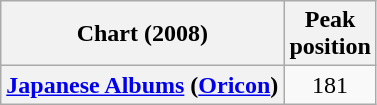<table class="wikitable sortable plainrowheaders" style="text-align:center">
<tr>
<th scope="col">Chart (2008)</th>
<th scope="col">Peak<br>position</th>
</tr>
<tr>
<th scope="row"><a href='#'>Japanese Albums</a> (<a href='#'>Oricon</a>)</th>
<td>181</td>
</tr>
</table>
